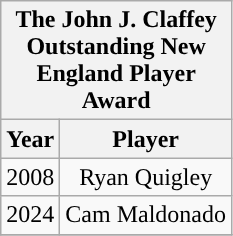<table class="wikitable" style="display: inline-table; margin-right: 20px; text-align:center">
<tr>
<th scope="col" colspan="2" style="width: 145px;">The John J. Claffey Outstanding New England Player Award</th>
</tr>
<tr>
<th scope="col">Year</th>
<th scope="col">Player</th>
</tr>
<tr>
<td>2008</td>
<td>Ryan Quigley</td>
</tr>
<tr>
<td>2024</td>
<td>Cam Maldonado</td>
</tr>
<tr>
</tr>
</table>
